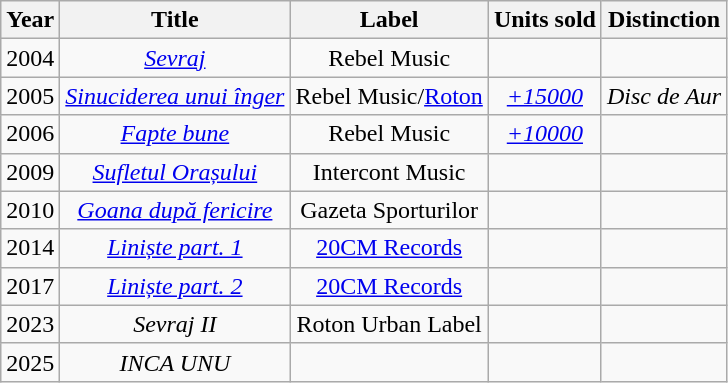<table class="wikitable">
<tr>
<th>Year</th>
<th>Title</th>
<th>Label</th>
<th>Units sold</th>
<th>Distinction</th>
</tr>
<tr>
<td align="center">2004</td>
<td align="center"><em><a href='#'>Sevraj</a></em></td>
<td align="center">Rebel Music</td>
<td align="center"></td>
<td align="center"></td>
</tr>
<tr>
<td align="center">2005</td>
<td align="center"><em><a href='#'>Sinuciderea unui înger</a></em></td>
<td align="center">Rebel Music/<a href='#'>Roton</a></td>
<td align="center"><em><a href='#'>+15000</a></em></td>
<td align="center"><em>Disc de Aur</em></td>
</tr>
<tr>
<td align="center">2006</td>
<td align="center"><em><a href='#'>Fapte bune</a></em></td>
<td align="center">Rebel Music</td>
<td align="center"><em><a href='#'>+10000</a></em></td>
<td align="center"></td>
</tr>
<tr>
<td align="center">2009</td>
<td align="center"><em><a href='#'>Sufletul Orașului</a></em></td>
<td align="center">Intercont Music</td>
<td align="center"></td>
<td align="center"></td>
</tr>
<tr>
<td align="center">2010</td>
<td align="center"><em><a href='#'>Goana după fericire</a></em></td>
<td align="center">Gazeta Sporturilor</td>
<td align="center"></td>
<td align="center"></td>
</tr>
<tr>
<td align="center">2014</td>
<td align="center"><em><a href='#'>Liniște part. 1</a></em></td>
<td align="center"><a href='#'>20CM Records</a></td>
<td align="center"></td>
<td align="center"></td>
</tr>
<tr>
<td align="center">2017</td>
<td align="center"><em><a href='#'>Liniște part. 2</a></em></td>
<td align="center"><a href='#'>20CM Records</a></td>
<td align="center"></td>
<td align="center"></td>
</tr>
<tr>
<td align="center">2023</td>
<td align="center"><em>Sevraj II</em></td>
<td align="center">Roton Urban Label</td>
<td align="center"></td>
<td align="center"></td>
</tr>
<tr>
<td>2025</td>
<td align="center"><em>INCA UNU<strong></td>
<td></td>
<td></td>
<td></td>
</tr>
</table>
